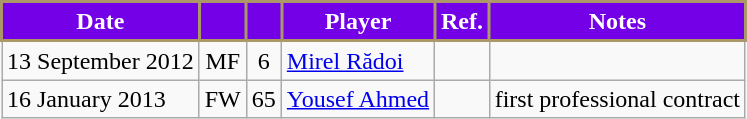<table class="wikitable plainrowheaders sortable">
<tr>
<th style="color:#FFFFFF; background: #7300E6; border:2px solid #AB9767;"><strong>Date</strong></th>
<th style="color:#FFFFFF; background: #7300E6; border:2px solid #AB9767;"></th>
<th style="color:#FFFFFF; background: #7300E6; border:2px solid #AB9767;"></th>
<th style="color:#FFFFFF; background: #7300E6; border:2px solid #AB9767;"><strong> Player</strong></th>
<th style="color:#FFFFFF; background: #7300E6; border:2px solid #AB9767;"><strong>Ref.</strong></th>
<th style="color:#FFFFFF; background: #7300E6; border:2px solid #AB9767;"><strong>Notes</strong></th>
</tr>
<tr>
<td>13 September 2012</td>
<td style="text-align:center;">MF</td>
<td style="text-align:center;">6</td>
<td> <a href='#'>Mirel Rădoi</a></td>
<td></td>
<td></td>
</tr>
<tr>
<td>16 January 2013</td>
<td style="text-align:center;">FW</td>
<td style="text-align:center;">65</td>
<td> <a href='#'>Yousef Ahmed</a></td>
<td></td>
<td>first professional contract</td>
</tr>
</table>
